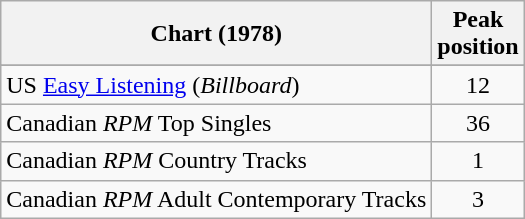<table class="wikitable sortable">
<tr>
<th>Chart (1978)</th>
<th>Peak<br>position</th>
</tr>
<tr>
</tr>
<tr>
</tr>
<tr>
<td>US <a href='#'>Easy Listening</a> (<em>Billboard</em>)</td>
<td align="center">12</td>
</tr>
<tr>
<td>Canadian <em>RPM</em> Top Singles</td>
<td align="center">36</td>
</tr>
<tr>
<td>Canadian <em>RPM</em> Country Tracks</td>
<td align="center">1</td>
</tr>
<tr>
<td>Canadian <em>RPM</em> Adult Contemporary Tracks</td>
<td align="center">3</td>
</tr>
</table>
